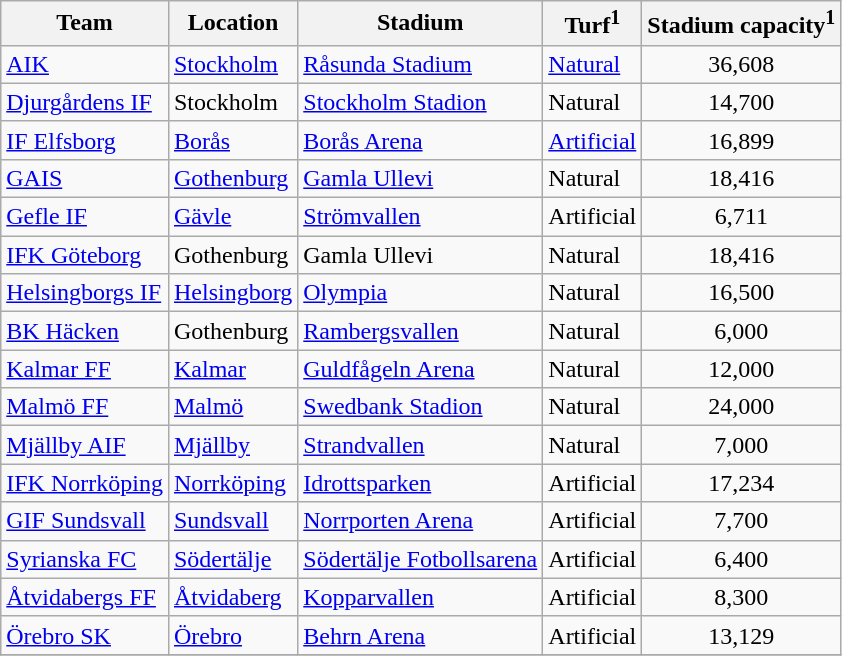<table class="wikitable sortable">
<tr>
<th>Team</th>
<th>Location</th>
<th>Stadium</th>
<th>Turf<sup>1</sup></th>
<th>Stadium capacity<sup>1</sup></th>
</tr>
<tr>
<td><a href='#'>AIK</a></td>
<td><a href='#'>Stockholm</a></td>
<td><a href='#'>Råsunda Stadium</a></td>
<td><a href='#'>Natural</a></td>
<td align="center">36,608</td>
</tr>
<tr>
<td><a href='#'>Djurgårdens IF</a></td>
<td>Stockholm</td>
<td><a href='#'>Stockholm Stadion</a></td>
<td>Natural</td>
<td align="center">14,700</td>
</tr>
<tr>
<td><a href='#'>IF Elfsborg</a></td>
<td><a href='#'>Borås</a></td>
<td><a href='#'>Borås Arena</a></td>
<td><a href='#'>Artificial</a></td>
<td align="center">16,899</td>
</tr>
<tr>
<td><a href='#'>GAIS</a></td>
<td><a href='#'>Gothenburg</a></td>
<td><a href='#'>Gamla Ullevi</a></td>
<td>Natural</td>
<td align="center">18,416</td>
</tr>
<tr>
<td><a href='#'>Gefle IF</a></td>
<td><a href='#'>Gävle</a></td>
<td><a href='#'>Strömvallen</a></td>
<td>Artificial</td>
<td align="center">6,711</td>
</tr>
<tr>
<td><a href='#'>IFK Göteborg</a></td>
<td>Gothenburg</td>
<td>Gamla Ullevi</td>
<td>Natural</td>
<td align="center">18,416</td>
</tr>
<tr>
<td><a href='#'>Helsingborgs IF</a></td>
<td><a href='#'>Helsingborg</a></td>
<td><a href='#'>Olympia</a></td>
<td>Natural</td>
<td align="center">16,500</td>
</tr>
<tr>
<td><a href='#'>BK Häcken</a></td>
<td>Gothenburg</td>
<td><a href='#'>Rambergsvallen</a></td>
<td>Natural</td>
<td align="center">6,000</td>
</tr>
<tr>
<td><a href='#'>Kalmar FF</a></td>
<td><a href='#'>Kalmar</a></td>
<td><a href='#'>Guldfågeln Arena</a></td>
<td>Natural</td>
<td align="center">12,000</td>
</tr>
<tr>
<td><a href='#'>Malmö FF</a></td>
<td><a href='#'>Malmö</a></td>
<td><a href='#'>Swedbank Stadion</a></td>
<td>Natural</td>
<td align="center">24,000</td>
</tr>
<tr>
<td><a href='#'>Mjällby AIF</a></td>
<td><a href='#'>Mjällby</a></td>
<td><a href='#'>Strandvallen</a></td>
<td>Natural</td>
<td align="center">7,000</td>
</tr>
<tr>
<td><a href='#'>IFK Norrköping</a></td>
<td><a href='#'>Norrköping</a></td>
<td><a href='#'>Idrottsparken</a></td>
<td>Artificial</td>
<td align="center">17,234</td>
</tr>
<tr>
<td><a href='#'>GIF Sundsvall</a></td>
<td><a href='#'>Sundsvall</a></td>
<td><a href='#'>Norrporten Arena</a></td>
<td>Artificial</td>
<td align="center">7,700</td>
</tr>
<tr>
<td><a href='#'>Syrianska FC</a></td>
<td><a href='#'>Södertälje</a></td>
<td><a href='#'>Södertälje Fotbollsarena</a></td>
<td>Artificial</td>
<td align="center">6,400</td>
</tr>
<tr>
<td><a href='#'>Åtvidabergs FF</a></td>
<td><a href='#'>Åtvidaberg</a></td>
<td><a href='#'>Kopparvallen</a></td>
<td>Artificial</td>
<td align="center">8,300</td>
</tr>
<tr>
<td><a href='#'>Örebro SK</a></td>
<td><a href='#'>Örebro</a></td>
<td><a href='#'>Behrn Arena</a></td>
<td>Artificial</td>
<td align="center">13,129</td>
</tr>
<tr>
</tr>
</table>
